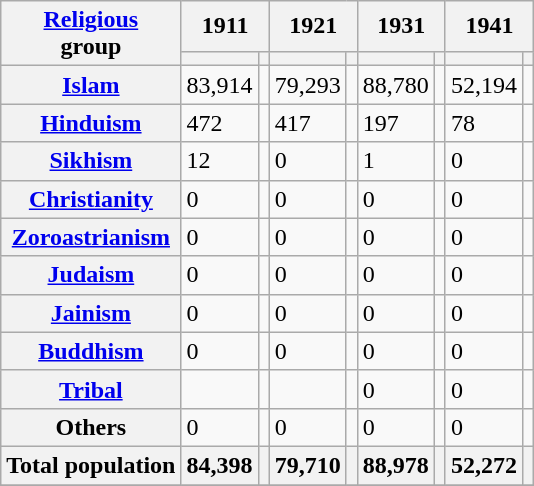<table class="wikitable sortable">
<tr>
<th rowspan="2"><a href='#'>Religious</a><br>group</th>
<th colspan="2">1911</th>
<th colspan="2">1921</th>
<th colspan="2">1931</th>
<th colspan="2">1941</th>
</tr>
<tr>
<th><a href='#'></a></th>
<th></th>
<th></th>
<th></th>
<th></th>
<th></th>
<th></th>
<th></th>
</tr>
<tr>
<th><a href='#'>Islam</a> </th>
<td>83,914</td>
<td></td>
<td>79,293</td>
<td></td>
<td>88,780</td>
<td></td>
<td>52,194</td>
<td></td>
</tr>
<tr>
<th><a href='#'>Hinduism</a> </th>
<td>472</td>
<td></td>
<td>417</td>
<td></td>
<td>197</td>
<td></td>
<td>78</td>
<td></td>
</tr>
<tr>
<th><a href='#'>Sikhism</a> </th>
<td>12</td>
<td></td>
<td>0</td>
<td></td>
<td>1</td>
<td></td>
<td>0</td>
<td></td>
</tr>
<tr>
<th><a href='#'>Christianity</a> </th>
<td>0</td>
<td></td>
<td>0</td>
<td></td>
<td>0</td>
<td></td>
<td>0</td>
<td></td>
</tr>
<tr>
<th><a href='#'>Zoroastrianism</a> </th>
<td>0</td>
<td></td>
<td>0</td>
<td></td>
<td>0</td>
<td></td>
<td>0</td>
<td></td>
</tr>
<tr>
<th><a href='#'>Judaism</a> </th>
<td>0</td>
<td></td>
<td>0</td>
<td></td>
<td>0</td>
<td></td>
<td>0</td>
<td></td>
</tr>
<tr>
<th><a href='#'>Jainism</a> </th>
<td>0</td>
<td></td>
<td>0</td>
<td></td>
<td>0</td>
<td></td>
<td>0</td>
<td></td>
</tr>
<tr>
<th><a href='#'>Buddhism</a> </th>
<td>0</td>
<td></td>
<td>0</td>
<td></td>
<td>0</td>
<td></td>
<td>0</td>
<td></td>
</tr>
<tr>
<th><a href='#'>Tribal</a></th>
<td></td>
<td></td>
<td></td>
<td></td>
<td>0</td>
<td></td>
<td>0</td>
<td></td>
</tr>
<tr>
<th>Others</th>
<td>0</td>
<td></td>
<td>0</td>
<td></td>
<td>0</td>
<td></td>
<td>0</td>
<td></td>
</tr>
<tr>
<th>Total population</th>
<th>84,398</th>
<th></th>
<th>79,710</th>
<th></th>
<th>88,978</th>
<th></th>
<th>52,272</th>
<th></th>
</tr>
<tr class="sortbottom">
</tr>
</table>
